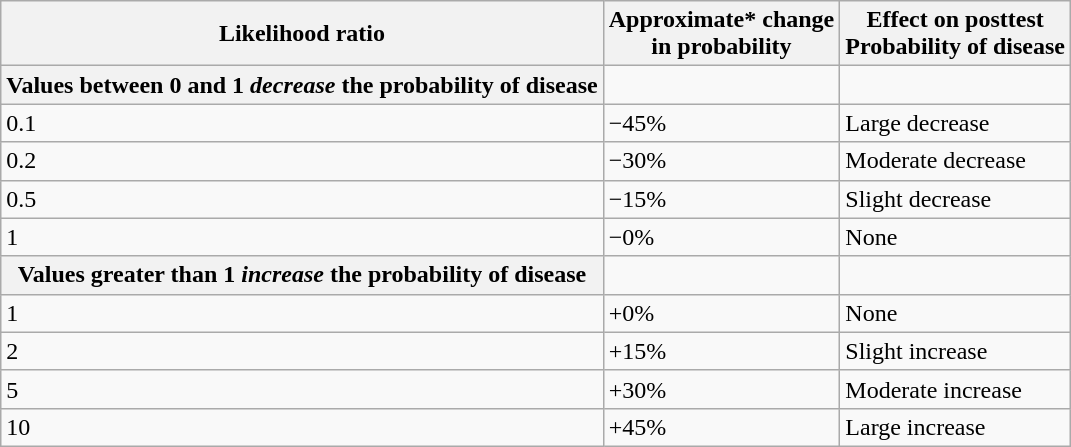<table class="wikitable">
<tr>
<th>Likelihood ratio</th>
<th>Approximate* change<br>in probability</th>
<th>Effect on posttest<br>Probability of disease</th>
</tr>
<tr>
<th>Values between 0 and 1 <em>decrease</em> the probability of disease </th>
<td></td>
<td></td>
</tr>
<tr>
<td>0.1</td>
<td>−45%</td>
<td>Large decrease</td>
</tr>
<tr>
<td>0.2</td>
<td>−30%</td>
<td>Moderate decrease</td>
</tr>
<tr>
<td>0.5</td>
<td>−15%</td>
<td>Slight decrease</td>
</tr>
<tr>
<td>1</td>
<td>−0%</td>
<td>None</td>
</tr>
<tr>
<th>Values greater than 1 <em>increase</em> the probability of disease </th>
<td></td>
<td></td>
</tr>
<tr>
<td>1</td>
<td>+0%</td>
<td>None</td>
</tr>
<tr>
<td>2</td>
<td>+15%</td>
<td>Slight increase</td>
</tr>
<tr>
<td>5</td>
<td>+30%</td>
<td>Moderate increase</td>
</tr>
<tr>
<td>10</td>
<td>+45%</td>
<td>Large increase</td>
</tr>
</table>
